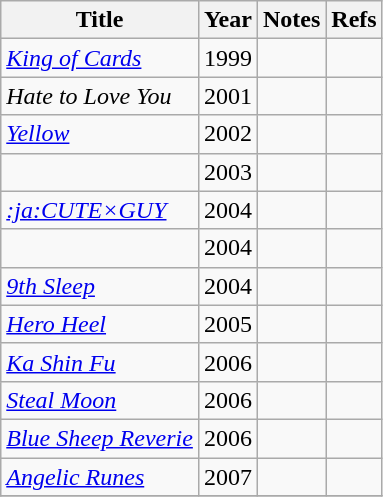<table class="wikitable sortable">
<tr>
<th>Title</th>
<th>Year</th>
<th>Notes</th>
<th>Refs</th>
</tr>
<tr>
<td><em><a href='#'>King of Cards</a></em></td>
<td>1999</td>
<td></td>
<td></td>
</tr>
<tr>
<td><em>Hate to Love You</em></td>
<td>2001</td>
<td></td>
<td></td>
</tr>
<tr>
<td><em><a href='#'>Yellow</a></em></td>
<td>2002</td>
<td></td>
<td></td>
</tr>
<tr>
<td></td>
<td>2003</td>
<td></td>
<td></td>
</tr>
<tr>
<td><em><a href='#'>:ja:CUTE×GUY</a></em></td>
<td>2004</td>
<td></td>
<td></td>
</tr>
<tr>
<td></td>
<td>2004</td>
<td></td>
<td></td>
</tr>
<tr>
<td><em><a href='#'>9th Sleep</a></em></td>
<td>2004</td>
<td></td>
<td></td>
</tr>
<tr>
<td><em><a href='#'>Hero Heel</a></em></td>
<td>2005</td>
<td></td>
<td></td>
</tr>
<tr>
<td><em><a href='#'>Ka Shin Fu</a></em></td>
<td>2006</td>
<td></td>
<td></td>
</tr>
<tr>
<td><em><a href='#'>Steal Moon</a></em></td>
<td>2006</td>
<td></td>
<td></td>
</tr>
<tr>
<td><em><a href='#'>Blue Sheep Reverie</a></em></td>
<td>2006</td>
<td></td>
<td></td>
</tr>
<tr>
<td><em><a href='#'>Angelic Runes</a></em></td>
<td>2007</td>
<td></td>
<td></td>
</tr>
<tr>
</tr>
</table>
